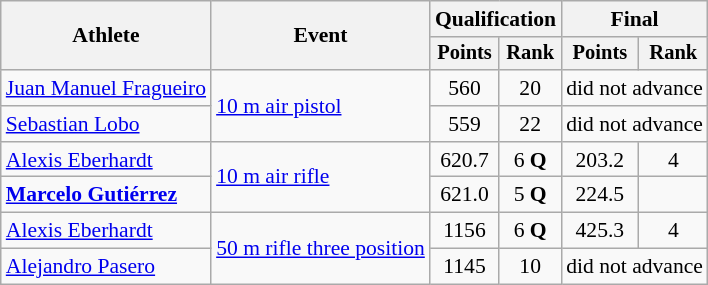<table class="wikitable" style="font-size:90%;text-align:center">
<tr>
<th rowspan=2>Athlete</th>
<th rowspan=2>Event</th>
<th colspan=2>Qualification</th>
<th colspan=2>Final</th>
</tr>
<tr style=font-size:95%>
<th>Points</th>
<th>Rank</th>
<th>Points</th>
<th>Rank</th>
</tr>
<tr>
<td style="text-align:left"><a href='#'>Juan Manuel Fragueiro</a></td>
<td style="text-align:left" rowspan=2><a href='#'>10 m air pistol</a></td>
<td>560</td>
<td>20</td>
<td colspan=2>did not advance</td>
</tr>
<tr>
<td style="text-align:left"><a href='#'>Sebastian Lobo</a></td>
<td>559</td>
<td>22</td>
<td colspan=2>did not advance</td>
</tr>
<tr>
<td style="text-align:left"><a href='#'>Alexis Eberhardt</a></td>
<td style="text-align:left" rowspan=2><a href='#'>10 m air rifle</a></td>
<td>620.7</td>
<td>6 <strong>Q</strong></td>
<td>203.2</td>
<td>4</td>
</tr>
<tr>
<td style="text-align:left"><strong><a href='#'>Marcelo Gutiérrez</a></strong></td>
<td>621.0</td>
<td>5 <strong>Q</strong></td>
<td>224.5</td>
<td></td>
</tr>
<tr>
<td style="text-align:left"><a href='#'>Alexis Eberhardt</a></td>
<td style="text-align:left" rowspan=2><a href='#'>50 m rifle three position</a></td>
<td>1156</td>
<td>6 <strong>Q</strong></td>
<td>425.3</td>
<td>4</td>
</tr>
<tr>
<td style="text-align:left"><a href='#'>Alejandro Pasero</a></td>
<td>1145</td>
<td>10</td>
<td colspan=2>did not advance</td>
</tr>
</table>
